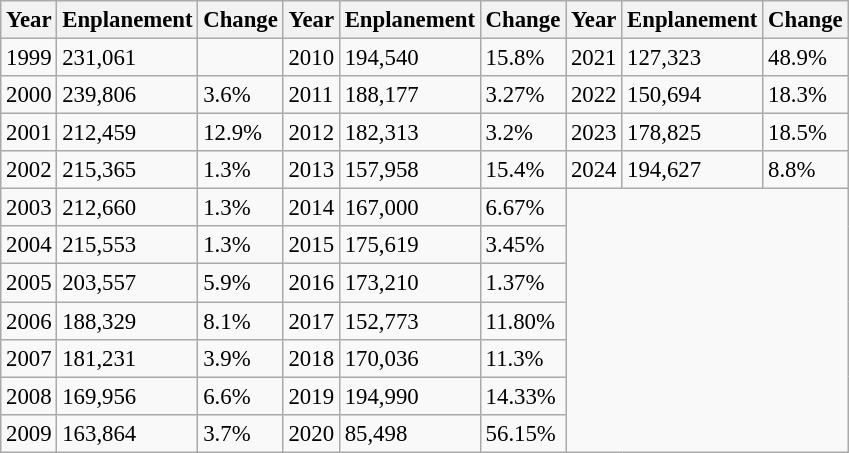<table class="wikitable" style="font-size: 95%">
<tr>
<th>Year</th>
<th>Enplanement</th>
<th>Change</th>
<th>Year</th>
<th>Enplanement</th>
<th>Change</th>
<th>Year</th>
<th>Enplanement</th>
<th>Change</th>
</tr>
<tr>
<td>1999</td>
<td>231,061</td>
<td></td>
<td>2010</td>
<td>194,540</td>
<td>15.8%</td>
<td>2021</td>
<td>127,323</td>
<td>48.9%</td>
</tr>
<tr>
<td>2000</td>
<td>239,806</td>
<td>3.6%</td>
<td>2011</td>
<td>188,177</td>
<td>3.27%</td>
<td>2022</td>
<td>150,694</td>
<td>18.3%</td>
</tr>
<tr>
<td>2001</td>
<td>212,459</td>
<td>12.9%</td>
<td>2012</td>
<td>182,313</td>
<td>3.2%</td>
<td>2023</td>
<td>178,825</td>
<td>18.5%</td>
</tr>
<tr>
<td>2002</td>
<td>215,365</td>
<td>1.3%</td>
<td>2013</td>
<td>157,958</td>
<td>15.4%</td>
<td>2024</td>
<td>194,627</td>
<td>8.8%</td>
</tr>
<tr>
<td>2003</td>
<td>212,660</td>
<td>1.3%</td>
<td>2014</td>
<td>167,000</td>
<td>6.67%</td>
</tr>
<tr>
<td>2004</td>
<td>215,553</td>
<td>1.3%</td>
<td>2015</td>
<td>175,619</td>
<td>3.45%</td>
</tr>
<tr>
<td>2005</td>
<td>203,557</td>
<td>5.9%</td>
<td>2016</td>
<td>173,210</td>
<td>1.37%</td>
</tr>
<tr>
<td>2006</td>
<td>188,329</td>
<td>8.1%</td>
<td>2017</td>
<td>152,773</td>
<td>11.80%</td>
</tr>
<tr>
<td>2007</td>
<td>181,231</td>
<td>3.9%</td>
<td>2018</td>
<td>170,036</td>
<td>11.3%</td>
</tr>
<tr>
<td>2008</td>
<td>169,956</td>
<td>6.6%</td>
<td>2019</td>
<td>194,990</td>
<td>14.33%</td>
</tr>
<tr>
<td>2009</td>
<td>163,864</td>
<td>3.7%</td>
<td>2020</td>
<td>85,498</td>
<td>56.15%</td>
</tr>
</table>
